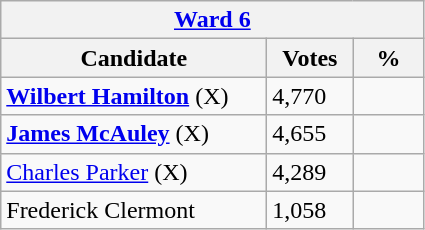<table class="wikitable">
<tr>
<th colspan="3"><a href='#'>Ward 6</a></th>
</tr>
<tr>
<th style="width: 170px">Candidate</th>
<th style="width: 50px">Votes</th>
<th style="width: 40px">%</th>
</tr>
<tr>
<td><strong><a href='#'>Wilbert Hamilton</a></strong> (X)</td>
<td>4,770</td>
<td></td>
</tr>
<tr>
<td><strong><a href='#'>James McAuley</a></strong> (X)</td>
<td>4,655</td>
<td></td>
</tr>
<tr>
<td><a href='#'>Charles Parker</a> (X)</td>
<td>4,289</td>
<td></td>
</tr>
<tr>
<td>Frederick Clermont</td>
<td>1,058</td>
<td></td>
</tr>
</table>
